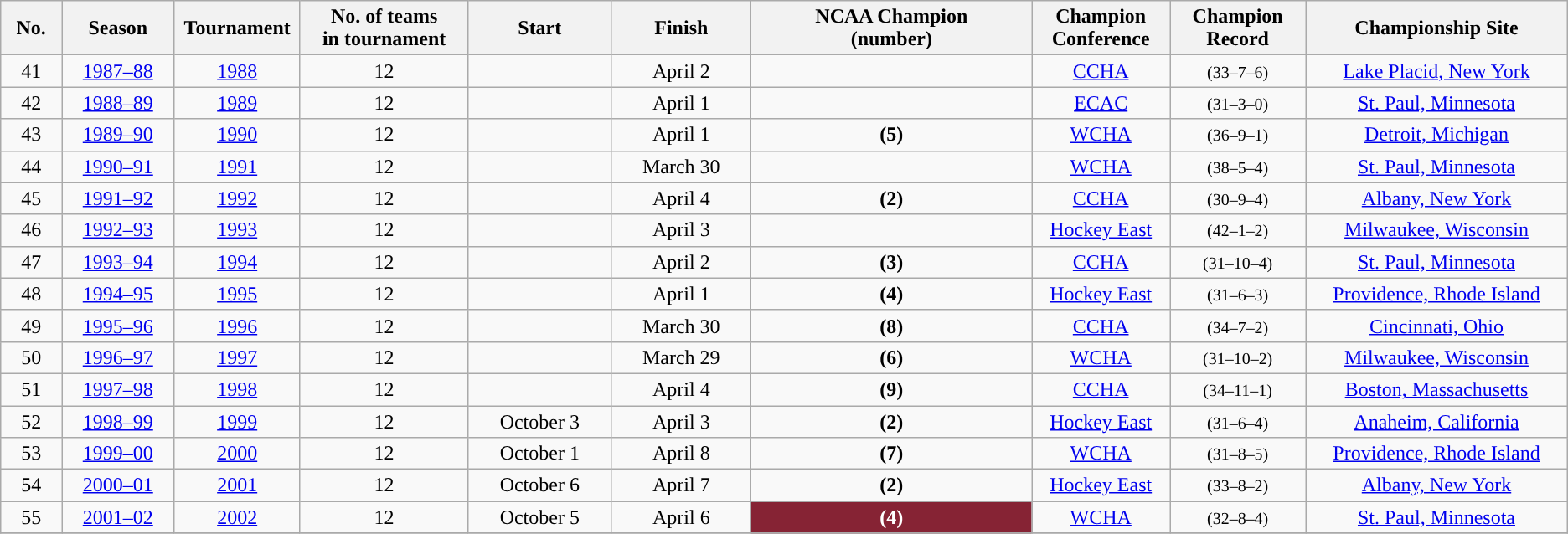<table class="wikitable">
<tr>
<th style="width:3em">No.</th>
<th style="width:6em">Season</th>
<th style="width:6em">Tournament</th>
<th style="width:9em">No. of teams<br>in tournament</th>
<th style="width:8em">Start</th>
<th style="width:8em">Finish</th>
<th style="width:17em">NCAA Champion<br>(number)</th>
<th style="width:7em">Champion<br>Conference</th>
<th style="width:7em">Champion<br>Record</th>
<th style="width:15em">Championship Site</th>
</tr>
<tr style="text-align:center;">
<td>41</td>
<td><a href='#'>1987–88</a></td>
<td><a href='#'>1988</a></td>
<td>12</td>
<td></td>
<td>April 2</td>
<td><strong><a href='#'></a></strong></td>
<td><a href='#'>CCHA</a></td>
<td><small>(33–7–6)</small></td>
<td><a href='#'>Lake Placid, New York</a></td>
</tr>
<tr style="text-align:center;">
<td>42</td>
<td><a href='#'>1988–89</a></td>
<td><a href='#'>1989</a></td>
<td>12</td>
<td></td>
<td>April 1</td>
<td><strong><a href='#'></a></strong></td>
<td><a href='#'>ECAC</a></td>
<td><small>(31–3–0)</small></td>
<td><a href='#'>St. Paul, Minnesota</a></td>
</tr>
<tr style="text-align:center;">
<td>43</td>
<td><a href='#'>1989–90</a></td>
<td><a href='#'>1990</a></td>
<td>12</td>
<td></td>
<td>April 1</td>
<td><strong><a href='#'></a> (5)</strong></td>
<td><a href='#'>WCHA</a></td>
<td><small>(36–9–1)</small></td>
<td><a href='#'>Detroit, Michigan</a></td>
</tr>
<tr style="text-align:center;">
<td>44</td>
<td><a href='#'>1990–91</a></td>
<td><a href='#'>1991</a></td>
<td>12</td>
<td></td>
<td>March 30</td>
<td><strong><a href='#'></a></strong></td>
<td><a href='#'>WCHA</a></td>
<td><small>(38–5–4)</small></td>
<td><a href='#'>St. Paul, Minnesota</a></td>
</tr>
<tr style="text-align:center;">
<td>45</td>
<td><a href='#'>1991–92</a></td>
<td><a href='#'>1992</a></td>
<td>12</td>
<td></td>
<td>April 4</td>
<td><strong><a href='#'></a> (2)</strong></td>
<td><a href='#'>CCHA</a></td>
<td><small>(30–9–4)</small></td>
<td><a href='#'>Albany, New York</a></td>
</tr>
<tr style="text-align:center;">
<td>46</td>
<td><a href='#'>1992–93</a></td>
<td><a href='#'>1993</a></td>
<td>12</td>
<td></td>
<td>April 3</td>
<td><strong><a href='#'></a></strong></td>
<td><a href='#'>Hockey East</a></td>
<td><small>(42–1–2)</small></td>
<td><a href='#'>Milwaukee, Wisconsin</a></td>
</tr>
<tr style="text-align:center;">
<td>47</td>
<td><a href='#'>1993–94</a></td>
<td><a href='#'>1994</a></td>
<td>12</td>
<td></td>
<td>April 2</td>
<td><strong><a href='#'></a> (3)</strong></td>
<td><a href='#'>CCHA</a></td>
<td><small>(31–10–4)</small></td>
<td><a href='#'>St. Paul, Minnesota</a></td>
</tr>
<tr style="text-align:center;">
<td>48</td>
<td><a href='#'>1994–95</a></td>
<td><a href='#'>1995</a></td>
<td>12</td>
<td></td>
<td>April 1</td>
<td><strong><a href='#'></a> (4)</strong></td>
<td><a href='#'>Hockey East</a></td>
<td><small>(31–6–3)</small></td>
<td><a href='#'>Providence, Rhode Island</a></td>
</tr>
<tr style="text-align:center;">
<td>49</td>
<td><a href='#'>1995–96</a></td>
<td><a href='#'>1996</a></td>
<td>12</td>
<td></td>
<td>March 30</td>
<td><strong><a href='#'></a> (8)</strong></td>
<td><a href='#'>CCHA</a></td>
<td><small>(34–7–2)</small></td>
<td><a href='#'>Cincinnati, Ohio</a></td>
</tr>
<tr style="text-align:center;">
<td>50</td>
<td><a href='#'>1996–97</a></td>
<td><a href='#'>1997</a></td>
<td>12</td>
<td></td>
<td>March 29</td>
<td><strong><a href='#'></a> (6)</strong></td>
<td><a href='#'>WCHA</a></td>
<td><small>(31–10–2)</small></td>
<td><a href='#'>Milwaukee, Wisconsin</a></td>
</tr>
<tr style="text-align:center;">
<td>51</td>
<td><a href='#'>1997–98</a></td>
<td><a href='#'>1998</a></td>
<td>12</td>
<td></td>
<td>April 4</td>
<td><strong><a href='#'></a> (9)</strong></td>
<td><a href='#'>CCHA</a></td>
<td><small>(34–11–1)</small></td>
<td><a href='#'>Boston, Massachusetts</a></td>
</tr>
<tr style="text-align:center;">
<td>52</td>
<td><a href='#'>1998–99</a></td>
<td><a href='#'>1999</a></td>
<td>12</td>
<td>October 3</td>
<td>April 3</td>
<td><strong><a href='#'></a> (2)</strong></td>
<td><a href='#'>Hockey East</a></td>
<td><small>(31–6–4)</small></td>
<td><a href='#'>Anaheim, California</a></td>
</tr>
<tr style="text-align:center;">
<td>53</td>
<td><a href='#'>1999–00</a></td>
<td><a href='#'>2000</a></td>
<td>12</td>
<td>October 1</td>
<td>April 8</td>
<td><strong><a href='#'></a> (7)</strong></td>
<td><a href='#'>WCHA</a></td>
<td><small>(31–8–5)</small></td>
<td><a href='#'>Providence, Rhode Island</a></td>
</tr>
<tr style="text-align:center;">
<td>54</td>
<td><a href='#'>2000–01</a></td>
<td><a href='#'>2001</a></td>
<td>12</td>
<td>October 6</td>
<td>April 7</td>
<td><strong><a href='#'></a> (2)</strong></td>
<td><a href='#'>Hockey East</a></td>
<td><small>(33–8–2)</small></td>
<td><a href='#'>Albany, New York</a></td>
</tr>
<tr style="text-align:center;">
<td>55</td>
<td><a href='#'>2001–02</a></td>
<td><a href='#'>2002</a></td>
<td>12</td>
<td>October 5</td>
<td>April 6</td>
<td style="color:white; background:#862334; "><strong><a href='#'></a> (4)</strong></td>
<td><a href='#'>WCHA</a></td>
<td><small>(32–8–4)</small></td>
<td><a href='#'>St. Paul, Minnesota</a></td>
</tr>
<tr style="text-align:center;">
</tr>
</table>
